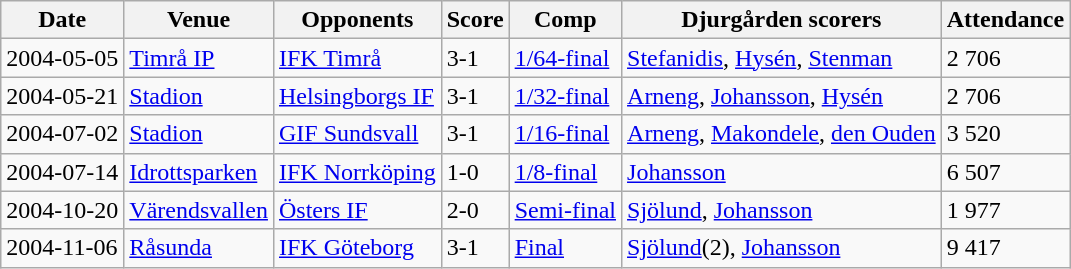<table class="wikitable">
<tr>
<th>Date</th>
<th>Venue</th>
<th>Opponents</th>
<th>Score</th>
<th>Comp</th>
<th>Djurgården scorers</th>
<th>Attendance</th>
</tr>
<tr>
<td>2004-05-05</td>
<td><a href='#'>Timrå IP</a></td>
<td><a href='#'>IFK Timrå</a></td>
<td>3-1</td>
<td><a href='#'>1/64-final</a></td>
<td><a href='#'>Stefanidis</a>, <a href='#'>Hysén</a>, <a href='#'>Stenman</a></td>
<td>2 706</td>
</tr>
<tr>
<td>2004-05-21</td>
<td><a href='#'>Stadion</a></td>
<td><a href='#'>Helsingborgs IF</a></td>
<td>3-1</td>
<td><a href='#'>1/32-final</a></td>
<td><a href='#'>Arneng</a>, <a href='#'>Johansson</a>, <a href='#'>Hysén</a></td>
<td>2 706</td>
</tr>
<tr>
<td>2004-07-02</td>
<td><a href='#'>Stadion</a></td>
<td><a href='#'>GIF Sundsvall</a></td>
<td>3-1</td>
<td><a href='#'>1/16-final</a></td>
<td><a href='#'>Arneng</a>, <a href='#'>Makondele</a>, <a href='#'>den Ouden</a></td>
<td>3 520</td>
</tr>
<tr>
<td>2004-07-14</td>
<td><a href='#'>Idrottsparken</a></td>
<td><a href='#'>IFK Norrköping</a></td>
<td>1-0</td>
<td><a href='#'>1/8-final</a></td>
<td><a href='#'>Johansson</a></td>
<td>6 507</td>
</tr>
<tr>
<td>2004-10-20</td>
<td><a href='#'>Värendsvallen</a></td>
<td><a href='#'>Östers IF</a></td>
<td>2-0</td>
<td><a href='#'>Semi-final</a></td>
<td><a href='#'>Sjölund</a>, <a href='#'>Johansson</a></td>
<td>1 977</td>
</tr>
<tr>
<td>2004-11-06</td>
<td><a href='#'>Råsunda</a></td>
<td><a href='#'>IFK Göteborg</a></td>
<td>3-1</td>
<td><a href='#'>Final</a></td>
<td><a href='#'>Sjölund</a>(2), <a href='#'>Johansson</a></td>
<td>9 417</td>
</tr>
</table>
